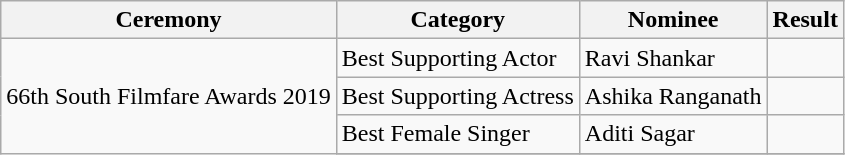<table class="wikitable">
<tr>
<th>Ceremony</th>
<th>Category</th>
<th>Nominee</th>
<th>Result</th>
</tr>
<tr>
<td rowspan="10">66th South Filmfare Awards 2019</td>
<td>Best Supporting Actor</td>
<td>Ravi Shankar</td>
<td></td>
</tr>
<tr>
<td>Best Supporting Actress</td>
<td>Ashika Ranganath</td>
<td></td>
</tr>
<tr>
<td>Best Female Singer</td>
<td>Aditi Sagar</td>
<td></td>
</tr>
<tr>
</tr>
</table>
